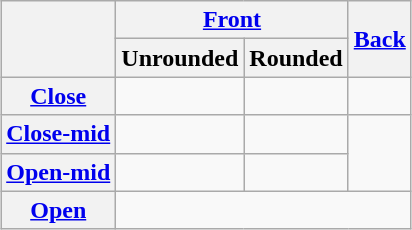<table class="wikitable" style="margin:auto; text-align:center;">
<tr>
<th rowspan="2"></th>
<th colspan="2"><a href='#'>Front</a></th>
<th rowspan="2"><a href='#'>Back</a></th>
</tr>
<tr>
<th>Unrounded</th>
<th>Rounded</th>
</tr>
<tr>
<th><a href='#'>Close</a></th>
<td> </td>
<td> </td>
<td> </td>
</tr>
<tr>
<th><a href='#'>Close-mid</a></th>
<td> </td>
<td></td>
<td rowspan="2"> </td>
</tr>
<tr>
<th><a href='#'>Open-mid</a></th>
<td> </td>
<td></td>
</tr>
<tr>
<th><a href='#'>Open</a></th>
<td colspan="3"> </td>
</tr>
</table>
